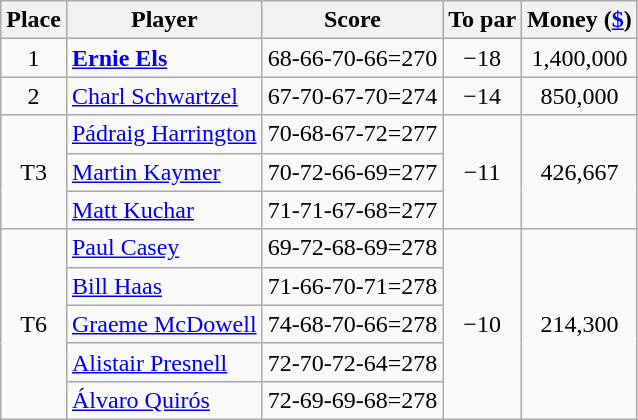<table class="wikitable">
<tr>
<th>Place</th>
<th>Player</th>
<th>Score</th>
<th>To par</th>
<th>Money (<a href='#'>$</a>)</th>
</tr>
<tr>
<td align="center">1</td>
<td> <strong><a href='#'>Ernie Els</a></strong></td>
<td>68-66-70-66=270</td>
<td align=center>−18</td>
<td align="center">1,400,000</td>
</tr>
<tr>
<td align="center">2</td>
<td> <a href='#'>Charl Schwartzel</a></td>
<td>67-70-67-70=274</td>
<td align=center>−14</td>
<td align="center">850,000</td>
</tr>
<tr>
<td rowspan=3 align="center">T3</td>
<td> <a href='#'>Pádraig Harrington</a></td>
<td>70-68-67-72=277</td>
<td rowspan=3 align=center>−11</td>
<td rowspan=3 align="center">426,667</td>
</tr>
<tr>
<td> <a href='#'>Martin Kaymer</a></td>
<td>70-72-66-69=277</td>
</tr>
<tr>
<td> <a href='#'>Matt Kuchar</a></td>
<td>71-71-67-68=277</td>
</tr>
<tr>
<td rowspan=5 align="center">T6</td>
<td> <a href='#'>Paul Casey</a></td>
<td>69-72-68-69=278</td>
<td rowspan=5 align=center>−10</td>
<td rowspan=5 align="center">214,300</td>
</tr>
<tr>
<td> <a href='#'>Bill Haas</a></td>
<td>71-66-70-71=278</td>
</tr>
<tr>
<td> <a href='#'>Graeme McDowell</a></td>
<td>74-68-70-66=278</td>
</tr>
<tr>
<td> <a href='#'>Alistair Presnell</a></td>
<td>72-70-72-64=278</td>
</tr>
<tr>
<td> <a href='#'>Álvaro Quirós</a></td>
<td>72-69-69-68=278</td>
</tr>
</table>
